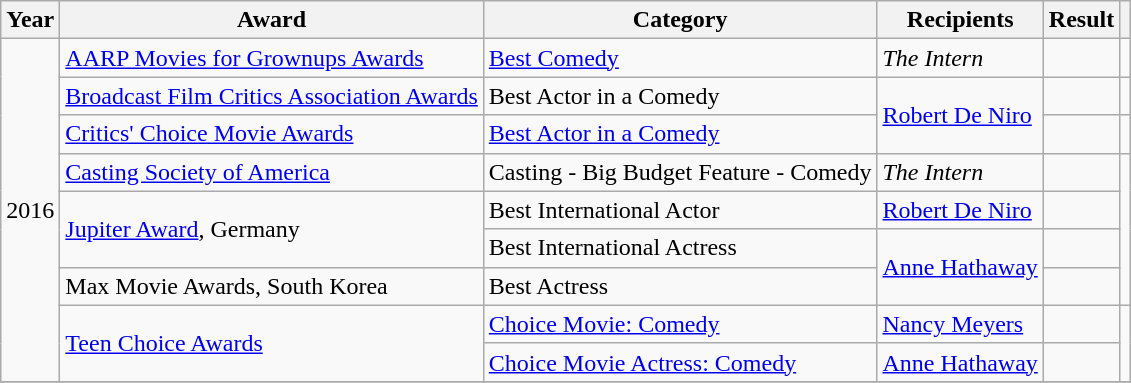<table class="wikitable sortable">
<tr style="text-align:center;">
<th>Year</th>
<th>Award</th>
<th>Category</th>
<th>Recipients</th>
<th>Result</th>
<th></th>
</tr>
<tr>
<td rowspan="9">2016</td>
<td><a href='#'>AARP Movies for Grownups Awards</a></td>
<td><a href='#'>Best Comedy</a></td>
<td><em>The Intern</em></td>
<td></td>
<td></td>
</tr>
<tr>
<td><a href='#'>Broadcast Film Critics Association Awards</a></td>
<td>Best Actor in a Comedy</td>
<td rowspan="2"><a href='#'>Robert De Niro</a></td>
<td></td>
<td></td>
</tr>
<tr>
<td><a href='#'>Critics' Choice Movie Awards</a></td>
<td><a href='#'>Best Actor in a Comedy</a></td>
<td></td>
<td></td>
</tr>
<tr>
<td><a href='#'>Casting Society of America</a></td>
<td>Casting - Big Budget Feature - Comedy</td>
<td><em>The Intern</em></td>
<td></td>
<td rowspan=4></td>
</tr>
<tr>
<td rowspan=2><a href='#'>Jupiter Award</a>, Germany</td>
<td>Best International Actor</td>
<td><a href='#'>Robert De Niro</a></td>
<td></td>
</tr>
<tr>
<td>Best International Actress</td>
<td rowspan=2><a href='#'>Anne Hathaway</a></td>
<td></td>
</tr>
<tr>
<td>Max Movie Awards, South Korea</td>
<td>Best Actress</td>
<td></td>
</tr>
<tr>
<td rowspan="2"><a href='#'>Teen Choice Awards</a></td>
<td><a href='#'>Choice Movie: Comedy</a></td>
<td><a href='#'>Nancy Meyers</a></td>
<td></td>
<td rowspan=2></td>
</tr>
<tr>
<td><a href='#'>Choice Movie Actress: Comedy</a></td>
<td><a href='#'>Anne Hathaway</a></td>
<td></td>
</tr>
<tr>
</tr>
</table>
